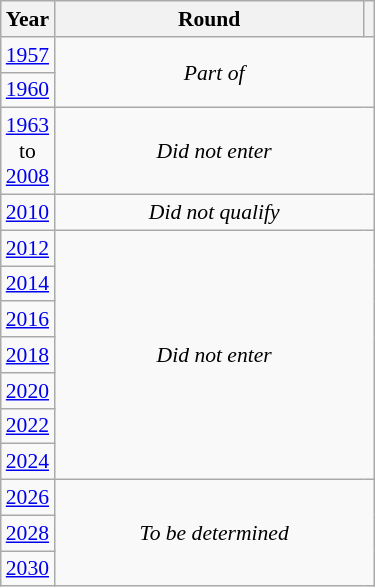<table class="wikitable" style="text-align: center; font-size:90%">
<tr>
<th>Year</th>
<th style="width:200px">Round</th>
<th></th>
</tr>
<tr>
<td><a href='#'>1957</a></td>
<td colspan="2" rowspan="2"><em>Part of </em></td>
</tr>
<tr>
<td><a href='#'>1960</a></td>
</tr>
<tr>
<td><a href='#'>1963</a><br>to<br><a href='#'>2008</a></td>
<td colspan="2"><em>Did not enter</em></td>
</tr>
<tr>
<td><a href='#'>2010</a></td>
<td colspan="2"><em>Did not qualify</em></td>
</tr>
<tr>
<td><a href='#'>2012</a></td>
<td colspan="2" rowspan="7"><em>Did not enter</em></td>
</tr>
<tr>
<td><a href='#'>2014</a></td>
</tr>
<tr>
<td><a href='#'>2016</a></td>
</tr>
<tr>
<td><a href='#'>2018</a></td>
</tr>
<tr>
<td><a href='#'>2020</a></td>
</tr>
<tr>
<td><a href='#'>2022</a></td>
</tr>
<tr>
<td><a href='#'>2024</a></td>
</tr>
<tr>
<td><a href='#'>2026</a></td>
<td colspan="2" rowspan="3"><em>To be determined</em></td>
</tr>
<tr>
<td><a href='#'>2028</a></td>
</tr>
<tr>
<td><a href='#'>2030</a></td>
</tr>
</table>
